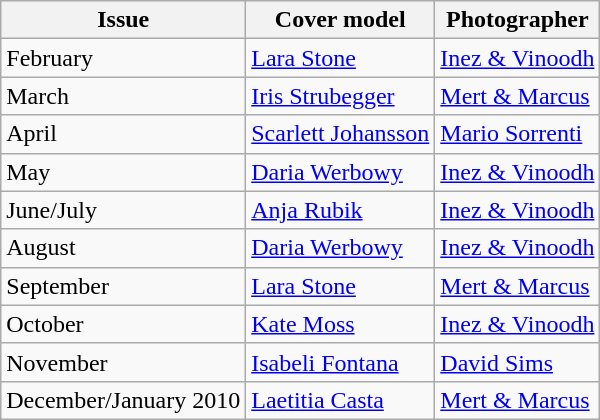<table class="sortable wikitable">
<tr>
<th>Issue</th>
<th>Cover model</th>
<th>Photographer</th>
</tr>
<tr>
<td>February</td>
<td><a href='#'>Lara Stone</a></td>
<td><a href='#'>Inez & Vinoodh</a></td>
</tr>
<tr>
<td>March</td>
<td><a href='#'>Iris Strubegger</a></td>
<td><a href='#'>Mert & Marcus</a></td>
</tr>
<tr>
<td>April</td>
<td><a href='#'>Scarlett Johansson</a></td>
<td><a href='#'>Mario Sorrenti</a></td>
</tr>
<tr>
<td>May</td>
<td><a href='#'>Daria Werbowy</a></td>
<td><a href='#'>Inez & Vinoodh</a></td>
</tr>
<tr>
<td>June/July</td>
<td><a href='#'>Anja Rubik</a></td>
<td><a href='#'>Inez & Vinoodh</a></td>
</tr>
<tr>
<td>August</td>
<td><a href='#'>Daria Werbowy</a></td>
<td><a href='#'>Inez & Vinoodh</a></td>
</tr>
<tr>
<td>September</td>
<td><a href='#'>Lara Stone</a></td>
<td><a href='#'>Mert & Marcus</a></td>
</tr>
<tr>
<td>October</td>
<td><a href='#'>Kate Moss</a></td>
<td><a href='#'>Inez & Vinoodh</a></td>
</tr>
<tr>
<td>November</td>
<td><a href='#'>Isabeli Fontana</a></td>
<td><a href='#'>David Sims</a></td>
</tr>
<tr>
<td>December/January 2010</td>
<td><a href='#'>Laetitia Casta</a></td>
<td><a href='#'>Mert & Marcus</a></td>
</tr>
</table>
